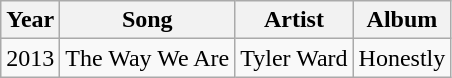<table class="wikitable">
<tr>
<th>Year</th>
<th>Song</th>
<th>Artist</th>
<th>Album</th>
</tr>
<tr>
<td>2013</td>
<td>The Way We Are</td>
<td>Tyler Ward</td>
<td>Honestly</td>
</tr>
</table>
